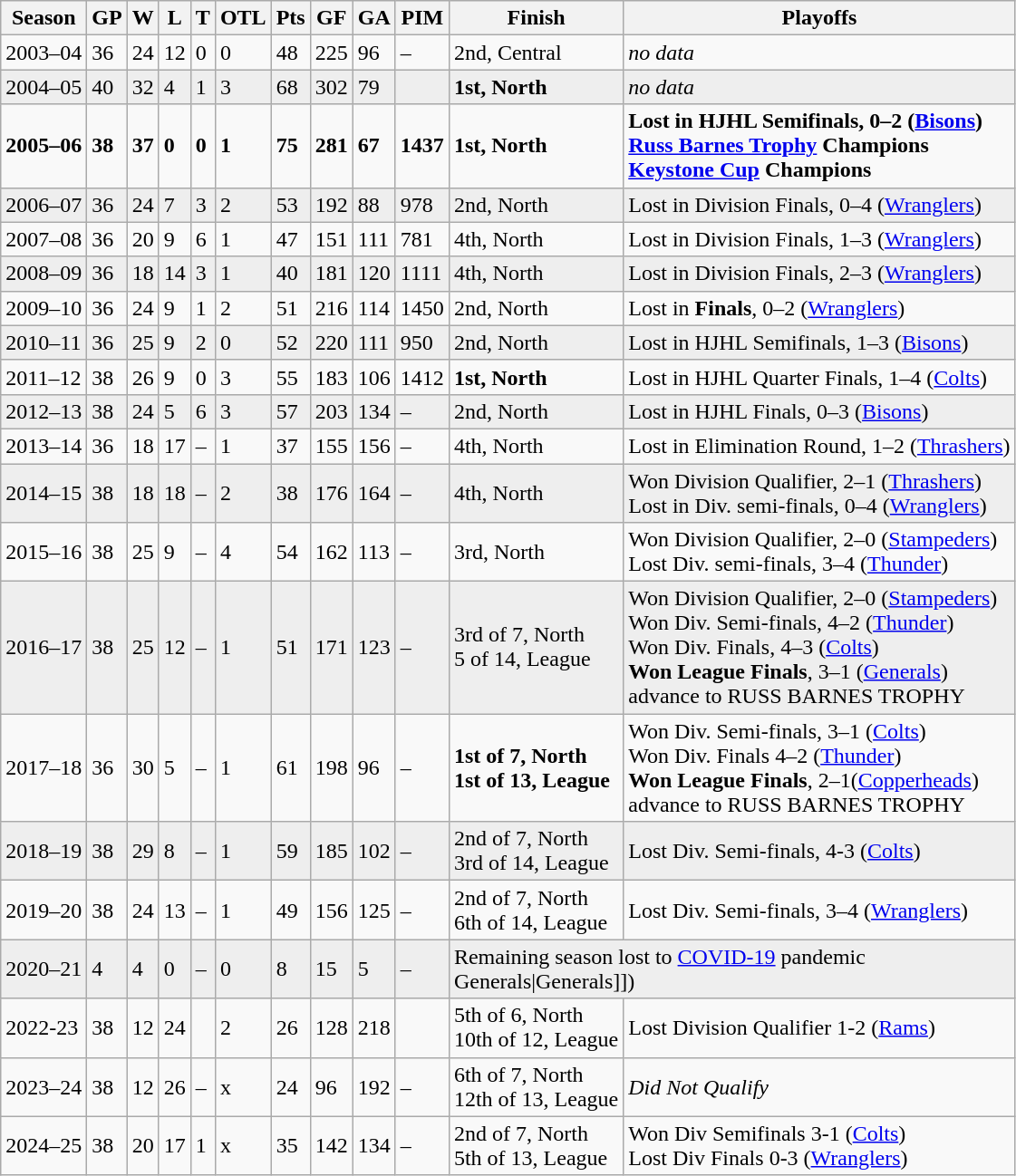<table class="wikitable">
<tr>
<th>Season</th>
<th>GP</th>
<th>W</th>
<th>L</th>
<th>T</th>
<th>OTL</th>
<th>Pts</th>
<th>GF</th>
<th>GA</th>
<th>PIM</th>
<th>Finish</th>
<th>Playoffs</th>
</tr>
<tr>
<td>2003–04</td>
<td>36</td>
<td>24</td>
<td>12</td>
<td>0</td>
<td>0</td>
<td>48</td>
<td>225</td>
<td>96</td>
<td>–</td>
<td>2nd, Central</td>
<td><em>no data</em></td>
</tr>
<tr bgcolor="#eeeeee">
<td>2004–05</td>
<td>40</td>
<td>32</td>
<td>4</td>
<td>1</td>
<td>3</td>
<td>68</td>
<td>302</td>
<td>79</td>
<td></td>
<td><strong>1st, North</strong></td>
<td><em>no data</em></td>
</tr>
<tr style="font-weight:bold">
<td>2005–06</td>
<td>38</td>
<td>37</td>
<td>0</td>
<td>0</td>
<td>1</td>
<td>75</td>
<td>281</td>
<td>67</td>
<td>1437</td>
<td><strong>1st, North</strong></td>
<td>Lost in HJHL Semifinals, 0–2 (<a href='#'>Bisons</a>)<br><strong><a href='#'>Russ Barnes Trophy</a> Champions</strong><br><strong><a href='#'>Keystone Cup</a> Champions</strong></td>
</tr>
<tr bgcolor="#eeeeee">
<td>2006–07</td>
<td>36</td>
<td>24</td>
<td>7</td>
<td>3</td>
<td>2</td>
<td>53</td>
<td>192</td>
<td>88</td>
<td>978</td>
<td>2nd, North</td>
<td>Lost in Division Finals, 0–4 (<a href='#'>Wranglers</a>)</td>
</tr>
<tr>
<td>2007–08</td>
<td>36</td>
<td>20</td>
<td>9</td>
<td>6</td>
<td>1</td>
<td>47</td>
<td>151</td>
<td>111</td>
<td>781</td>
<td>4th, North</td>
<td>Lost in Division Finals, 1–3 (<a href='#'>Wranglers</a>)</td>
</tr>
<tr bgcolor="#eeeeee">
<td>2008–09</td>
<td>36</td>
<td>18</td>
<td>14</td>
<td>3</td>
<td>1</td>
<td>40</td>
<td>181</td>
<td>120</td>
<td>1111</td>
<td>4th, North</td>
<td>Lost in Division Finals, 2–3 (<a href='#'>Wranglers</a>)</td>
</tr>
<tr>
<td>2009–10</td>
<td>36</td>
<td>24</td>
<td>9</td>
<td>1</td>
<td>2</td>
<td>51</td>
<td>216</td>
<td>114</td>
<td>1450</td>
<td>2nd, North</td>
<td>Lost in <strong>Finals</strong>, 0–2 (<a href='#'>Wranglers</a>)</td>
</tr>
<tr bgcolor="#eeeeee">
<td>2010–11</td>
<td>36</td>
<td>25</td>
<td>9</td>
<td>2</td>
<td>0</td>
<td>52</td>
<td>220</td>
<td>111</td>
<td>950</td>
<td>2nd, North</td>
<td>Lost in HJHL Semifinals, 1–3 (<a href='#'>Bisons</a>)</td>
</tr>
<tr>
<td>2011–12</td>
<td>38</td>
<td>26</td>
<td>9</td>
<td>0</td>
<td>3</td>
<td>55</td>
<td>183</td>
<td>106</td>
<td>1412</td>
<td><strong>1st, North</strong></td>
<td>Lost in HJHL Quarter Finals, 1–4 (<a href='#'>Colts</a>)</td>
</tr>
<tr bgcolor="#eeeeee">
<td>2012–13</td>
<td>38</td>
<td>24</td>
<td>5</td>
<td>6</td>
<td>3</td>
<td>57</td>
<td>203</td>
<td>134</td>
<td>–</td>
<td>2nd, North</td>
<td>Lost in HJHL Finals, 0–3 (<a href='#'>Bisons</a>)</td>
</tr>
<tr>
<td>2013–14</td>
<td>36</td>
<td>18</td>
<td>17</td>
<td>–</td>
<td>1</td>
<td>37</td>
<td>155</td>
<td>156</td>
<td>–</td>
<td>4th, North</td>
<td>Lost in Elimination Round, 1–2 (<a href='#'>Thrashers</a>)</td>
</tr>
<tr bgcolor="#eeeeee">
<td>2014–15</td>
<td>38</td>
<td>18</td>
<td>18</td>
<td>–</td>
<td>2</td>
<td>38</td>
<td>176</td>
<td>164</td>
<td>–</td>
<td>4th, North</td>
<td>Won Division Qualifier, 2–1 (<a href='#'>Thrashers</a>)<br>Lost in Div. semi-finals, 0–4 (<a href='#'>Wranglers</a>)</td>
</tr>
<tr>
<td>2015–16</td>
<td>38</td>
<td>25</td>
<td>9</td>
<td>–</td>
<td>4</td>
<td>54</td>
<td>162</td>
<td>113</td>
<td>–</td>
<td>3rd, North</td>
<td>Won Division Qualifier, 2–0 (<a href='#'>Stampeders</a>)<br>Lost Div. semi-finals, 3–4 (<a href='#'>Thunder</a>)</td>
</tr>
<tr bgcolor="#eeeeee">
<td>2016–17</td>
<td>38</td>
<td>25</td>
<td>12</td>
<td>–</td>
<td>1</td>
<td>51</td>
<td>171</td>
<td>123</td>
<td>–</td>
<td>3rd of 7, North<br>5 of 14, League</td>
<td>Won Division Qualifier, 2–0 (<a href='#'>Stampeders</a>)<br>Won Div. Semi-finals, 4–2 (<a href='#'>Thunder</a>)<br>Won Div. Finals, 4–3 (<a href='#'>Colts</a>)<br><strong>Won League Finals</strong>, 3–1 (<a href='#'>Generals</a>)<br>advance to RUSS BARNES TROPHY</td>
</tr>
<tr>
<td>2017–18</td>
<td>36</td>
<td>30</td>
<td>5</td>
<td>–</td>
<td>1</td>
<td>61</td>
<td>198</td>
<td>96</td>
<td>–</td>
<td><strong>1st of 7, North</strong><br><strong>1st of 13, League</strong></td>
<td>Won Div. Semi-finals, 3–1 (<a href='#'>Colts</a>)<br>Won Div. Finals 4–2 (<a href='#'>Thunder</a>)<br><strong>Won League Finals</strong>, 2–1(<a href='#'>Copperheads</a>)<br>advance to RUSS BARNES TROPHY</td>
</tr>
<tr bgcolor="#eeeeee">
<td>2018–19</td>
<td>38</td>
<td>29</td>
<td>8</td>
<td>–</td>
<td>1</td>
<td>59</td>
<td>185</td>
<td>102</td>
<td>–</td>
<td>2nd of 7, North<br>3rd of 14, League</td>
<td>Lost Div. Semi-finals, 4-3 (<a href='#'>Colts</a>)</td>
</tr>
<tr>
<td>2019–20</td>
<td>38</td>
<td>24</td>
<td>13</td>
<td>–</td>
<td>1</td>
<td>49</td>
<td>156</td>
<td>125</td>
<td>–</td>
<td>2nd of 7, North<br>6th of 14, League</td>
<td>Lost Div. Semi-finals, 3–4 (<a href='#'>Wranglers</a>)</td>
</tr>
<tr bgcolor="#eeeeee">
<td>2020–21</td>
<td>4</td>
<td>4</td>
<td>0</td>
<td>–</td>
<td>0</td>
<td>8</td>
<td>15</td>
<td>5</td>
<td>–</td>
<td colspan="2">Remaining season lost to <a href='#'>COVID-19</a> pandemic<br>Generals|Generals]])</td>
</tr>
<tr>
<td>2022-23</td>
<td>38</td>
<td>12</td>
<td>24</td>
<td></td>
<td>2</td>
<td>26</td>
<td>128</td>
<td>218</td>
<td></td>
<td>5th of 6, North<br>10th of 12, League</td>
<td>Lost Division Qualifier 1-2 (<a href='#'>Rams</a>)</td>
</tr>
<tr -bgcolor="#eeeeee">
<td>2023–24</td>
<td>38</td>
<td>12</td>
<td>26</td>
<td>–</td>
<td>x</td>
<td>24</td>
<td>96</td>
<td>192</td>
<td>–</td>
<td>6th of 7, North<br>12th of 13, League</td>
<td><em>Did Not Qualify</em></td>
</tr>
<tr>
<td>2024–25</td>
<td>38</td>
<td>20</td>
<td>17</td>
<td>1</td>
<td>x</td>
<td>35</td>
<td>142</td>
<td>134</td>
<td>–</td>
<td>2nd of 7, North<br>5th of 13, League</td>
<td>Won Div Semifinals 3-1 (<a href='#'>Colts</a>)<br>Lost Div Finals 0-3 (<a href='#'>Wranglers</a>)</td>
</tr>
</table>
